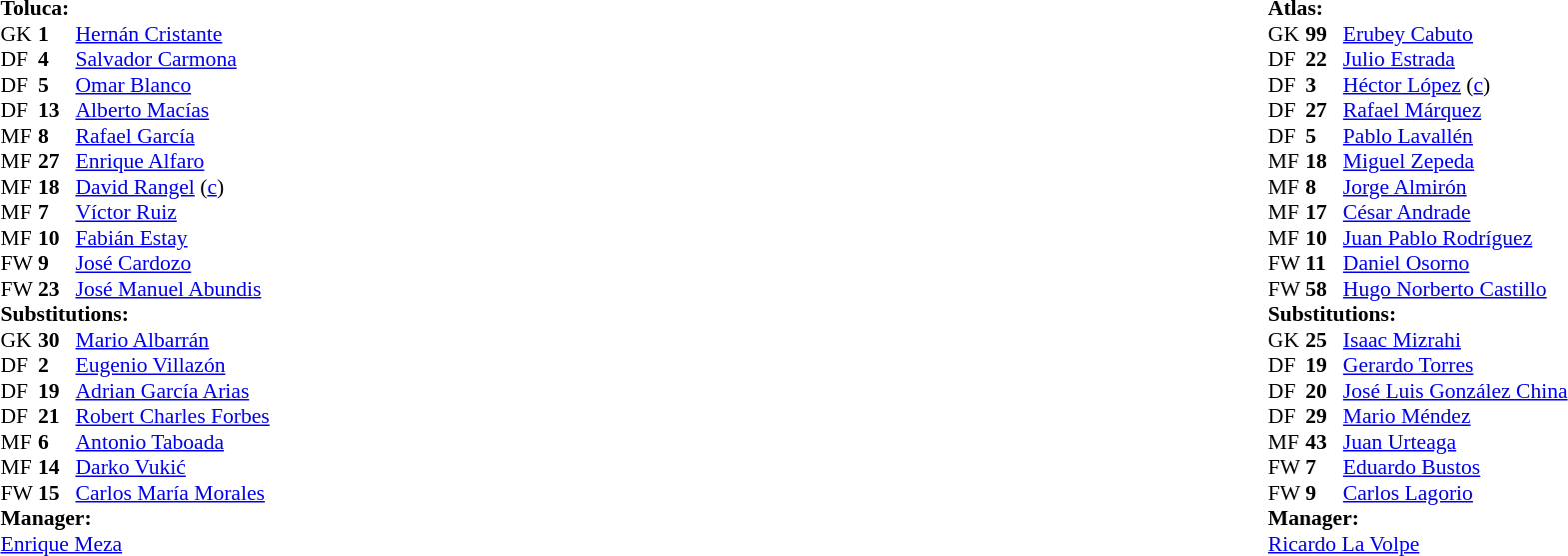<table width="100%">
<tr>
<td valign="top" width="50%"><br><table style="font-size: 90%" cellspacing="0" cellpadding="0">
<tr>
<td colspan="4"><strong>Toluca:</strong></td>
</tr>
<tr>
<th width=25></th>
<th width=25></th>
</tr>
<tr>
<td>GK</td>
<td><strong>1</strong></td>
<td> <a href='#'>Hernán Cristante</a></td>
</tr>
<tr>
<td>DF</td>
<td><strong>4</strong></td>
<td> <a href='#'>Salvador Carmona</a></td>
</tr>
<tr>
<td>DF</td>
<td><strong>5</strong></td>
<td> <a href='#'>Omar Blanco</a></td>
</tr>
<tr>
<td>DF</td>
<td><strong>13</strong></td>
<td> <a href='#'>Alberto Macías</a></td>
</tr>
<tr>
<td>MF</td>
<td><strong>8</strong></td>
<td> <a href='#'>Rafael García</a></td>
<td></td>
<td></td>
</tr>
<tr>
<td>MF</td>
<td><strong>27</strong></td>
<td> <a href='#'>Enrique Alfaro</a></td>
<td></td>
<td></td>
</tr>
<tr>
<td>MF</td>
<td><strong>18</strong></td>
<td> <a href='#'>David Rangel</a> (<a href='#'>c</a>)</td>
</tr>
<tr>
<td>MF</td>
<td><strong>7</strong></td>
<td> <a href='#'>Víctor Ruiz</a></td>
<td></td>
</tr>
<tr>
<td>MF</td>
<td><strong>10</strong></td>
<td> <a href='#'>Fabián Estay</a></td>
</tr>
<tr>
<td>FW</td>
<td><strong>9</strong></td>
<td> <a href='#'>José Cardozo</a></td>
</tr>
<tr>
<td>FW</td>
<td><strong>23</strong></td>
<td> <a href='#'>José Manuel Abundis</a></td>
<td></td>
<td></td>
</tr>
<tr>
<td colspan=3><strong>Substitutions:</strong></td>
</tr>
<tr>
<td>GK</td>
<td><strong>30</strong></td>
<td> <a href='#'>Mario Albarrán</a></td>
</tr>
<tr>
<td>DF</td>
<td><strong>2</strong></td>
<td> <a href='#'>Eugenio Villazón</a></td>
</tr>
<tr>
<td>DF</td>
<td><strong>19</strong></td>
<td> <a href='#'>Adrian García Arias</a></td>
</tr>
<tr>
<td>DF</td>
<td><strong>21</strong></td>
<td> <a href='#'>Robert Charles Forbes</a></td>
</tr>
<tr>
<td>MF</td>
<td><strong>6</strong></td>
<td> <a href='#'>Antonio Taboada</a></td>
<td></td>
<td></td>
</tr>
<tr>
<td>MF</td>
<td><strong>14</strong></td>
<td> <a href='#'>Darko Vukić</a></td>
<td></td>
<td></td>
</tr>
<tr>
<td>FW</td>
<td><strong>15</strong></td>
<td> <a href='#'>Carlos María Morales</a></td>
<td></td>
<td></td>
</tr>
<tr>
<td colspan=3><strong>Manager:</strong></td>
</tr>
<tr>
<td colspan=4> <a href='#'>Enrique Meza</a></td>
</tr>
</table>
</td>
<td valign=top></td>
<td valign=top width=50%><br><table style="font-size: 90%" cellspacing="0" cellpadding="0" align=center>
<tr>
<td colspan="4"><strong>Atlas:</strong></td>
</tr>
<tr>
<th width=25></th>
<th width=25></th>
</tr>
<tr>
<td>GK</td>
<td><strong>99</strong></td>
<td> <a href='#'>Erubey Cabuto</a></td>
</tr>
<tr>
<td>DF</td>
<td><strong>22</strong></td>
<td> <a href='#'>Julio Estrada</a></td>
<td></td>
</tr>
<tr>
<td>DF</td>
<td><strong>3</strong></td>
<td> <a href='#'>Héctor López</a> (<a href='#'>c</a>)</td>
<td></td>
</tr>
<tr>
<td>DF</td>
<td><strong>27</strong></td>
<td> <a href='#'>Rafael Márquez</a></td>
<td></td>
</tr>
<tr>
<td>DF</td>
<td><strong>5</strong></td>
<td> <a href='#'>Pablo Lavallén</a></td>
</tr>
<tr>
<td>MF</td>
<td><strong>18</strong></td>
<td> <a href='#'>Miguel Zepeda</a></td>
</tr>
<tr>
<td>MF</td>
<td><strong>8</strong></td>
<td> <a href='#'>Jorge Almirón</a></td>
<td></td>
<td></td>
</tr>
<tr>
<td>MF</td>
<td><strong>17</strong></td>
<td> <a href='#'>César Andrade</a></td>
<td></td>
<td></td>
</tr>
<tr>
<td>MF</td>
<td><strong>10</strong></td>
<td> <a href='#'>Juan Pablo Rodríguez</a></td>
</tr>
<tr>
<td>FW</td>
<td><strong>11</strong></td>
<td> <a href='#'>Daniel Osorno</a></td>
</tr>
<tr>
<td>FW</td>
<td><strong>58</strong></td>
<td> <a href='#'>Hugo Norberto Castillo</a></td>
<td></td>
<td></td>
</tr>
<tr>
<td colspan=3><strong>Substitutions:</strong></td>
</tr>
<tr>
<td>GK</td>
<td><strong>25</strong></td>
<td> <a href='#'>Isaac Mizrahi</a></td>
</tr>
<tr>
<td>DF</td>
<td><strong>19</strong></td>
<td> <a href='#'>Gerardo Torres</a></td>
</tr>
<tr>
<td>DF</td>
<td><strong>20</strong></td>
<td> <a href='#'>José Luis González China</a></td>
</tr>
<tr>
<td>DF</td>
<td><strong>29</strong></td>
<td> <a href='#'>Mario Méndez</a></td>
<td></td>
<td></td>
</tr>
<tr>
<td>MF</td>
<td><strong>43</strong></td>
<td> <a href='#'>Juan Urteaga</a></td>
<td></td>
<td></td>
</tr>
<tr>
<td>FW</td>
<td><strong>7</strong></td>
<td> <a href='#'>Eduardo Bustos</a></td>
<td></td>
<td></td>
</tr>
<tr>
<td>FW</td>
<td><strong>9</strong></td>
<td> <a href='#'>Carlos Lagorio</a></td>
</tr>
<tr>
<td colspan=3><strong>Manager:</strong></td>
</tr>
<tr>
<td colspan=4> <a href='#'>Ricardo La Volpe</a></td>
</tr>
</table>
</td>
</tr>
</table>
